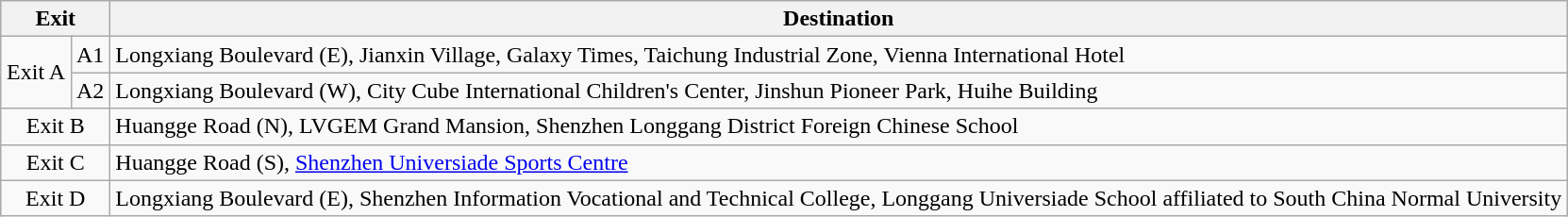<table class="wikitable">
<tr>
<th style="width:70px" colspan=2>Exit</th>
<th>Destination</th>
</tr>
<tr>
<td align=center rowspan=2>Exit A</td>
<td>A1</td>
<td>Longxiang Boulevard (E), Jianxin Village, Galaxy Times, Taichung Industrial Zone, Vienna International Hotel</td>
</tr>
<tr>
<td>A2</td>
<td>Longxiang Boulevard (W), City Cube International Children's Center, Jinshun Pioneer Park, Huihe Building</td>
</tr>
<tr>
<td align=center colspan=2>Exit B</td>
<td>Huangge Road (N), LVGEM Grand Mansion, Shenzhen Longgang District Foreign Chinese School</td>
</tr>
<tr>
<td align=center colspan=2>Exit C</td>
<td>Huangge Road (S), <a href='#'>Shenzhen Universiade Sports Centre</a></td>
</tr>
<tr>
<td align=center colspan=2>Exit D</td>
<td>Longxiang Boulevard (E), Shenzhen Information Vocational and Technical College, Longgang Universiade School affiliated to South China Normal University</td>
</tr>
</table>
